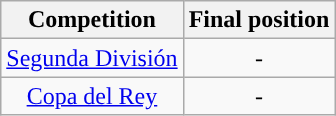<table class="wikitable" style="font-size:100%; text-align:center">
<tr>
<th>Competition</th>
<th>Final position</th>
</tr>
<tr style="background:">
<td><a href='#'>Segunda División</a></td>
<td>-</td>
</tr>
<tr style="background:">
<td><a href='#'>Copa del Rey</a></td>
<td>-</td>
</tr>
</table>
